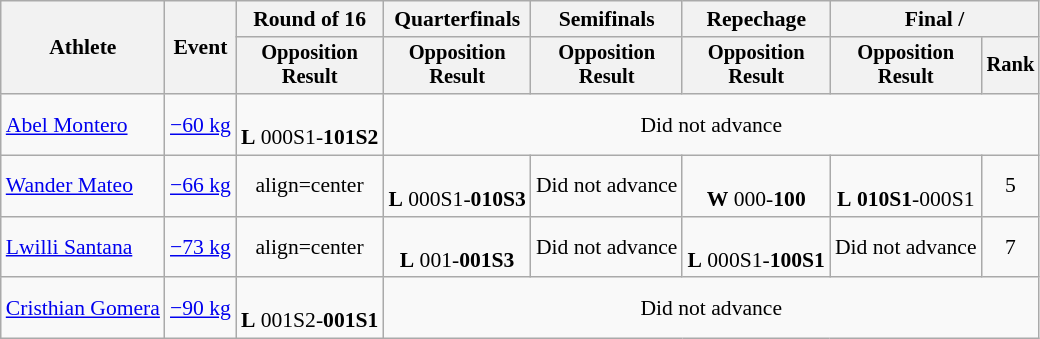<table class="wikitable" style="font-size:90%">
<tr>
<th rowspan=2>Athlete</th>
<th rowspan=2>Event</th>
<th>Round of 16</th>
<th>Quarterfinals</th>
<th>Semifinals</th>
<th>Repechage</th>
<th colspan=2>Final / </th>
</tr>
<tr style="font-size:95%">
<th>Opposition<br>Result</th>
<th>Opposition<br>Result</th>
<th>Opposition<br>Result</th>
<th>Opposition<br>Result</th>
<th>Opposition<br>Result</th>
<th>Rank</th>
</tr>
<tr align=center>
<td align=left><a href='#'>Abel Montero</a></td>
<td align=left><a href='#'>−60 kg</a></td>
<td> <br><strong>L</strong> 000S1-<strong>101S2</strong></td>
<td align=center colspan="5">Did not advance</td>
</tr>
<tr align=center>
<td align=left><a href='#'>Wander Mateo</a></td>
<td align=left><a href='#'>−66 kg</a></td>
<td>align=center </td>
<td> <br><strong>L</strong> 000S1-<strong>010S3</strong></td>
<td>Did not advance</td>
<td> <br><strong>W</strong> 000-<strong>100</strong></td>
<td> <br><strong>L</strong> <strong>010S1</strong>-000S1</td>
<td>5</td>
</tr>
<tr align=center>
<td align=left><a href='#'>Lwilli Santana</a></td>
<td align=left><a href='#'>−73 kg</a></td>
<td>align=center </td>
<td> <br><strong>L</strong> 001-<strong>001S3</strong></td>
<td>Did not advance</td>
<td> <br><strong>L</strong> 000S1-<strong>100S1</strong></td>
<td>Did not advance</td>
<td>7</td>
</tr>
<tr align=center>
<td align=left><a href='#'>Cristhian Gomera</a></td>
<td align=left><a href='#'>−90 kg</a></td>
<td> <br><strong>L</strong> 001S2-<strong>001S1</strong></td>
<td align=center colspan="5">Did not advance</td>
</tr>
</table>
